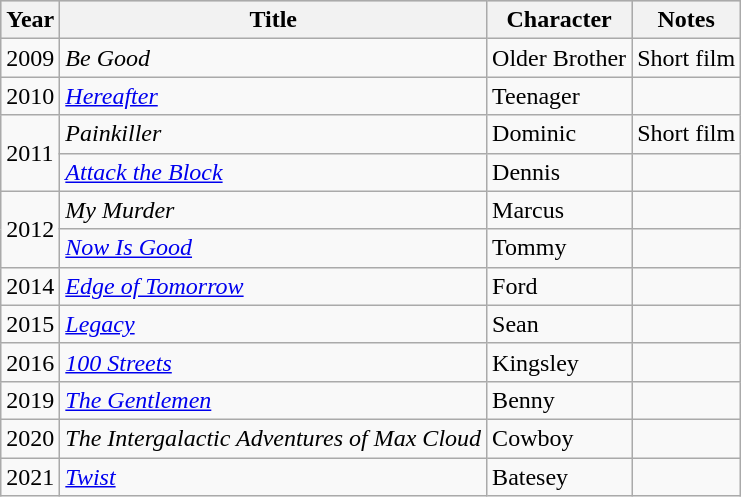<table class="wikitable">
<tr style="background:#ccc; text-align:center;">
<th>Year</th>
<th>Title</th>
<th>Character</th>
<th>Notes</th>
</tr>
<tr>
<td>2009</td>
<td><em>Be Good</em></td>
<td>Older Brother</td>
<td>Short film</td>
</tr>
<tr>
<td>2010</td>
<td><em><a href='#'>Hereafter</a></em></td>
<td>Teenager</td>
<td></td>
</tr>
<tr>
<td rowspan=2>2011</td>
<td><em>Painkiller</em></td>
<td>Dominic</td>
<td>Short film</td>
</tr>
<tr>
<td><em><a href='#'>Attack the Block</a></em></td>
<td>Dennis</td>
<td></td>
</tr>
<tr>
<td rowspan=2>2012</td>
<td><em>My Murder</em></td>
<td>Marcus</td>
<td></td>
</tr>
<tr>
<td><em><a href='#'>Now Is Good</a></em></td>
<td>Tommy</td>
<td></td>
</tr>
<tr>
<td>2014</td>
<td><em><a href='#'>Edge of Tomorrow</a></em></td>
<td>Ford</td>
<td></td>
</tr>
<tr>
<td>2015</td>
<td><em><a href='#'>Legacy</a></em></td>
<td>Sean</td>
<td></td>
</tr>
<tr>
<td>2016</td>
<td><em><a href='#'>100 Streets</a></em></td>
<td>Kingsley</td>
<td></td>
</tr>
<tr>
<td>2019</td>
<td><em><a href='#'>The Gentlemen</a></em></td>
<td>Benny</td>
<td></td>
</tr>
<tr>
<td>2020</td>
<td><em>The Intergalactic Adventures of Max Cloud</em></td>
<td>Cowboy</td>
<td></td>
</tr>
<tr>
<td>2021</td>
<td><em><a href='#'>Twist</a></em></td>
<td>Batesey</td>
<td></td>
</tr>
</table>
